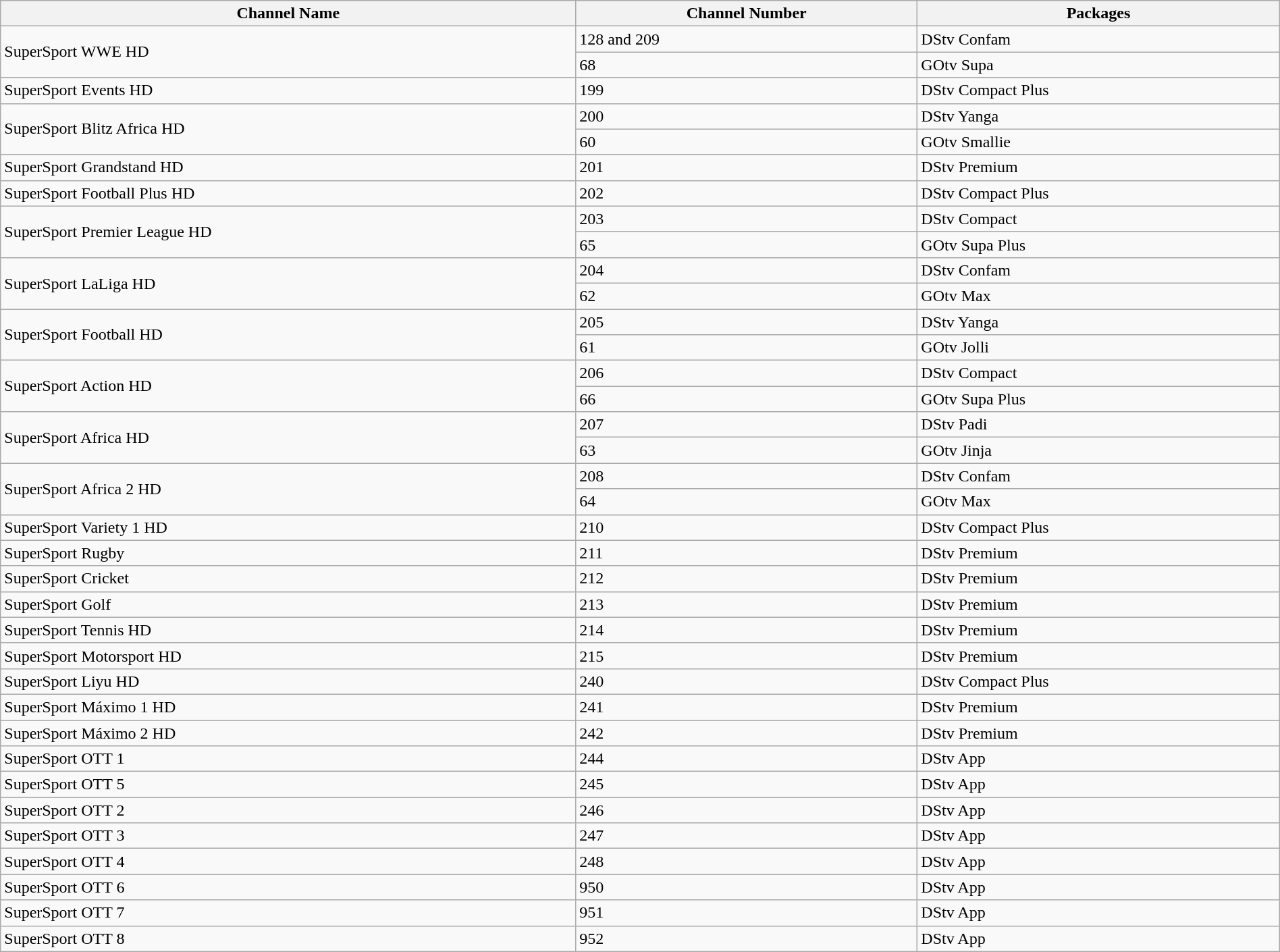<table class="wikitable" width="100%">
<tr>
<th>Channel Name</th>
<th>Channel Number</th>
<th>Packages</th>
</tr>
<tr>
<td rowspan=2>SuperSport WWE HD</td>
<td>128 and 209</td>
<td>DStv Confam</td>
</tr>
<tr>
<td>68</td>
<td>GOtv Supa</td>
</tr>
<tr>
<td>SuperSport Events HD</td>
<td>199</td>
<td>DStv Compact Plus</td>
</tr>
<tr>
<td rowspan=2>SuperSport Blitz Africa HD</td>
<td>200</td>
<td>DStv Yanga</td>
</tr>
<tr>
<td>60</td>
<td>GOtv Smallie</td>
</tr>
<tr>
<td>SuperSport Grandstand HD</td>
<td>201</td>
<td>DStv Premium</td>
</tr>
<tr>
<td>SuperSport Football Plus HD</td>
<td>202</td>
<td>DStv Compact Plus</td>
</tr>
<tr>
<td rowspan=2>SuperSport Premier League HD</td>
<td>203</td>
<td>DStv Compact</td>
</tr>
<tr>
<td>65</td>
<td>GOtv Supa Plus</td>
</tr>
<tr>
<td rowspan=2>SuperSport LaLiga HD</td>
<td>204</td>
<td>DStv Confam</td>
</tr>
<tr>
<td>62</td>
<td>GOtv Max</td>
</tr>
<tr>
<td rowspan=2>SuperSport Football HD</td>
<td>205</td>
<td>DStv Yanga</td>
</tr>
<tr>
<td>61</td>
<td>GOtv Jolli</td>
</tr>
<tr>
<td rowspan=2>SuperSport Action HD</td>
<td>206</td>
<td>DStv Compact</td>
</tr>
<tr>
<td>66</td>
<td>GOtv Supa Plus</td>
</tr>
<tr>
<td rowspan=2>SuperSport Africa HD</td>
<td>207</td>
<td>DStv Padi</td>
</tr>
<tr>
<td>63</td>
<td>GOtv Jinja</td>
</tr>
<tr>
<td rowspan=2>SuperSport Africa 2 HD</td>
<td>208</td>
<td>DStv Confam</td>
</tr>
<tr>
<td>64</td>
<td>GOtv Max</td>
</tr>
<tr>
<td>SuperSport Variety 1 HD</td>
<td>210</td>
<td>DStv Compact Plus</td>
</tr>
<tr>
<td>SuperSport Rugby</td>
<td>211</td>
<td>DStv Premium</td>
</tr>
<tr>
<td>SuperSport Cricket</td>
<td>212</td>
<td>DStv Premium</td>
</tr>
<tr>
<td>SuperSport Golf</td>
<td>213</td>
<td>DStv Premium</td>
</tr>
<tr>
<td>SuperSport Tennis HD</td>
<td>214</td>
<td>DStv Premium</td>
</tr>
<tr>
<td>SuperSport Motorsport HD</td>
<td>215</td>
<td>DStv Premium</td>
</tr>
<tr>
<td>SuperSport Liyu HD</td>
<td>240</td>
<td>DStv Compact Plus</td>
</tr>
<tr>
<td>SuperSport Máximo 1 HD</td>
<td>241</td>
<td>DStv Premium</td>
</tr>
<tr>
<td>SuperSport Máximo 2 HD</td>
<td>242</td>
<td>DStv Premium</td>
</tr>
<tr>
<td>SuperSport OTT 1</td>
<td>244</td>
<td>DStv App</td>
</tr>
<tr>
<td>SuperSport OTT 5</td>
<td>245</td>
<td>DStv App</td>
</tr>
<tr>
<td>SuperSport OTT 2</td>
<td>246</td>
<td>DStv App</td>
</tr>
<tr>
<td>SuperSport OTT 3</td>
<td>247</td>
<td>DStv App</td>
</tr>
<tr>
<td>SuperSport OTT 4</td>
<td>248</td>
<td>DStv App</td>
</tr>
<tr>
<td>SuperSport OTT 6</td>
<td>950</td>
<td>DStv App</td>
</tr>
<tr>
<td>SuperSport OTT 7</td>
<td>951</td>
<td>DStv App</td>
</tr>
<tr>
<td>SuperSport OTT 8</td>
<td>952</td>
<td>DStv App</td>
</tr>
</table>
